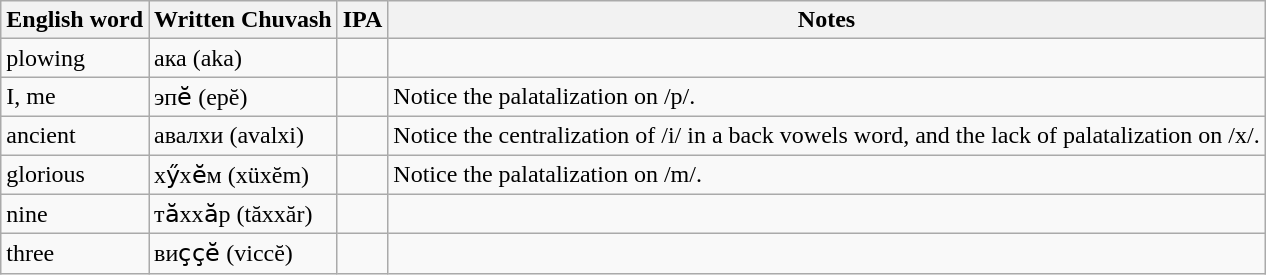<table class="wikitable">
<tr>
<th>English word</th>
<th>Written Chuvash</th>
<th>IPA</th>
<th>Notes</th>
</tr>
<tr>
<td>plowing</td>
<td>ака (aka)</td>
<td></td>
<td></td>
</tr>
<tr>
<td>I, me</td>
<td>эпӗ (epĕ)</td>
<td></td>
<td>Notice the palatalization on /p/.</td>
</tr>
<tr>
<td>ancient</td>
<td>авалхи (avalxi)</td>
<td></td>
<td>Notice the centralization of /i/ in a back vowels word, and the lack of palatalization on /x/.</td>
</tr>
<tr>
<td>glorious</td>
<td>хӳхӗм (xüxĕm)</td>
<td></td>
<td>Notice the palatalization on /m/.</td>
</tr>
<tr>
<td>nine</td>
<td>тӑххӑр (tăxxăr)</td>
<td></td>
<td></td>
</tr>
<tr>
<td>three</td>
<td>виҫҫӗ (viccĕ)</td>
<td></td>
<td></td>
</tr>
</table>
